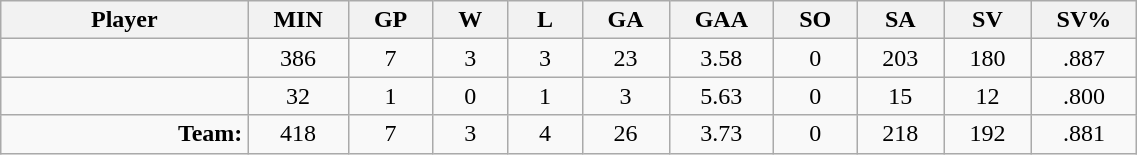<table class="wikitable sortable" width="60%">
<tr>
<th bgcolor="#DDDDFF" width="10%">Player</th>
<th width="3%" bgcolor="#DDDDFF" title="Minutes played">MIN</th>
<th width="3%" bgcolor="#DDDDFF" title="Games played in">GP</th>
<th width="3%" bgcolor="#DDDDFF" title="Games played in">W</th>
<th width="3%" bgcolor="#DDDDFF"title="Games played in">L</th>
<th width="3%" bgcolor="#DDDDFF" title="Goals against">GA</th>
<th width="3%" bgcolor="#DDDDFF" title="Goals against average">GAA</th>
<th width="3%" bgcolor="#DDDDFF" title="Shut-outs">SO</th>
<th width="3%" bgcolor="#DDDDFF" title="Shots against">SA</th>
<th width="3%" bgcolor="#DDDDFF" title="Shots saved">SV</th>
<th width="3%" bgcolor="#DDDDFF" title="Save percentage">SV%</th>
</tr>
<tr align="center">
<td align="right"></td>
<td>386</td>
<td>7</td>
<td>3</td>
<td>3</td>
<td>23</td>
<td>3.58</td>
<td>0</td>
<td>203</td>
<td>180</td>
<td>.887</td>
</tr>
<tr align="center">
<td align="right"></td>
<td>32</td>
<td>1</td>
<td>0</td>
<td>1</td>
<td>3</td>
<td>5.63</td>
<td>0</td>
<td>15</td>
<td>12</td>
<td>.800</td>
</tr>
<tr align="center">
<td align="right"><strong>Team:</strong></td>
<td>418</td>
<td>7</td>
<td>3</td>
<td>4</td>
<td>26</td>
<td>3.73</td>
<td>0</td>
<td>218</td>
<td>192</td>
<td>.881</td>
</tr>
</table>
